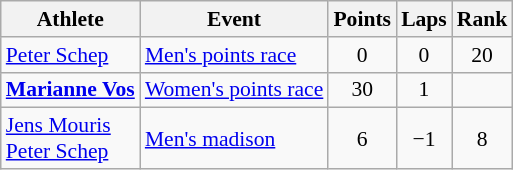<table class=wikitable style="font-size:90%">
<tr>
<th>Athlete</th>
<th>Event</th>
<th>Points</th>
<th>Laps</th>
<th>Rank</th>
</tr>
<tr align=center>
<td align=left><a href='#'>Peter Schep</a></td>
<td align=left><a href='#'>Men's points race</a></td>
<td>0</td>
<td>0</td>
<td>20</td>
</tr>
<tr align=center>
<td align=left><strong><a href='#'>Marianne Vos</a></strong></td>
<td align=left><a href='#'>Women's points race</a></td>
<td>30</td>
<td>1</td>
<td></td>
</tr>
<tr align=center>
<td align=left><a href='#'>Jens Mouris</a><br><a href='#'>Peter Schep</a></td>
<td align=left><a href='#'>Men's madison</a></td>
<td>6</td>
<td>−1</td>
<td>8</td>
</tr>
</table>
